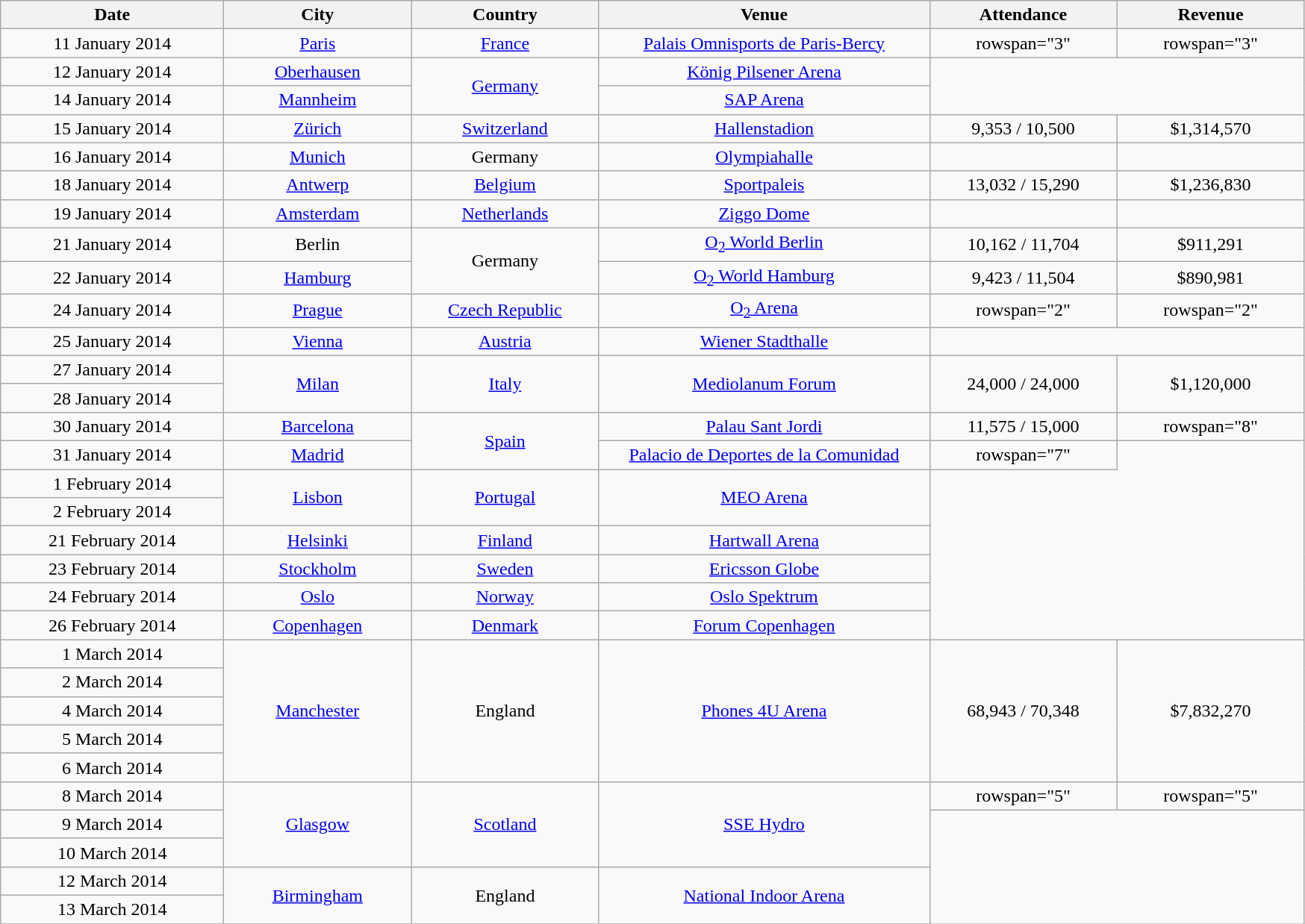<table class="wikitable" style="text-align:center;">
<tr>
<th scope="col" style="width:12em;">Date</th>
<th scope="col" style="width:10em;">City</th>
<th scope="col" style="width:10em;">Country</th>
<th scope="col" style="width:18em;">Venue</th>
<th scope="col" style="width:10em;">Attendance</th>
<th scope="col" style="width:10em;">Revenue</th>
</tr>
<tr>
<td>11 January 2014</td>
<td><a href='#'>Paris</a></td>
<td><a href='#'>France</a></td>
<td><a href='#'>Palais Omnisports de Paris-Bercy</a></td>
<td>rowspan="3" </td>
<td>rowspan="3" </td>
</tr>
<tr>
<td>12 January 2014</td>
<td><a href='#'>Oberhausen</a></td>
<td rowspan="2"><a href='#'>Germany</a></td>
<td><a href='#'>König Pilsener Arena</a></td>
</tr>
<tr>
<td>14 January 2014</td>
<td><a href='#'>Mannheim</a></td>
<td><a href='#'>SAP Arena</a></td>
</tr>
<tr>
<td>15 January 2014</td>
<td><a href='#'>Zürich</a></td>
<td><a href='#'>Switzerland</a></td>
<td><a href='#'>Hallenstadion</a></td>
<td>9,353 / 10,500</td>
<td>$1,314,570</td>
</tr>
<tr>
<td>16 January 2014</td>
<td><a href='#'>Munich</a></td>
<td>Germany</td>
<td><a href='#'>Olympiahalle</a></td>
<td></td>
<td></td>
</tr>
<tr>
<td>18 January 2014</td>
<td><a href='#'>Antwerp</a></td>
<td><a href='#'>Belgium</a></td>
<td><a href='#'>Sportpaleis</a></td>
<td>13,032 / 15,290</td>
<td>$1,236,830</td>
</tr>
<tr>
<td>19 January 2014</td>
<td><a href='#'>Amsterdam</a></td>
<td><a href='#'>Netherlands</a></td>
<td><a href='#'>Ziggo Dome</a></td>
<td></td>
<td></td>
</tr>
<tr>
<td>21 January 2014</td>
<td>Berlin</td>
<td rowspan="2">Germany</td>
<td><a href='#'>O<sub>2</sub> World Berlin</a></td>
<td>10,162 / 11,704</td>
<td>$911,291</td>
</tr>
<tr>
<td>22 January 2014</td>
<td><a href='#'>Hamburg</a></td>
<td><a href='#'>O<sub>2</sub> World Hamburg</a></td>
<td>9,423 / 11,504</td>
<td>$890,981</td>
</tr>
<tr>
<td>24 January 2014</td>
<td><a href='#'>Prague</a></td>
<td><a href='#'>Czech Republic</a></td>
<td><a href='#'>O<sub>2</sub> Arena</a></td>
<td>rowspan="2" </td>
<td>rowspan="2" </td>
</tr>
<tr>
<td>25 January 2014</td>
<td><a href='#'>Vienna</a></td>
<td><a href='#'>Austria</a></td>
<td><a href='#'>Wiener Stadthalle</a></td>
</tr>
<tr>
<td>27 January 2014</td>
<td rowspan="2"><a href='#'>Milan</a></td>
<td rowspan="2"><a href='#'>Italy</a></td>
<td rowspan="2"><a href='#'>Mediolanum Forum</a></td>
<td rowspan="2">24,000 / 24,000</td>
<td rowspan="2">$1,120,000</td>
</tr>
<tr>
<td>28 January 2014</td>
</tr>
<tr>
<td>30 January 2014</td>
<td><a href='#'>Barcelona</a></td>
<td rowspan="2"><a href='#'>Spain</a></td>
<td><a href='#'>Palau Sant Jordi</a></td>
<td>11,575 / 15,000</td>
<td>rowspan="8" </td>
</tr>
<tr>
<td>31 January 2014</td>
<td><a href='#'>Madrid</a></td>
<td><a href='#'>Palacio de Deportes de la Comunidad</a></td>
<td>rowspan="7" </td>
</tr>
<tr>
<td>1 February 2014</td>
<td rowspan="2"><a href='#'>Lisbon</a></td>
<td rowspan="2"><a href='#'>Portugal</a></td>
<td rowspan="2"><a href='#'>MEO Arena</a></td>
</tr>
<tr>
<td>2 February 2014</td>
</tr>
<tr>
<td>21 February 2014</td>
<td><a href='#'>Helsinki</a></td>
<td><a href='#'>Finland</a></td>
<td><a href='#'>Hartwall Arena</a></td>
</tr>
<tr>
<td>23 February 2014</td>
<td><a href='#'>Stockholm</a></td>
<td><a href='#'>Sweden</a></td>
<td><a href='#'>Ericsson Globe</a></td>
</tr>
<tr>
<td>24 February 2014</td>
<td><a href='#'>Oslo</a></td>
<td><a href='#'>Norway</a></td>
<td><a href='#'>Oslo Spektrum</a></td>
</tr>
<tr>
<td>26 February 2014</td>
<td><a href='#'>Copenhagen</a></td>
<td><a href='#'>Denmark</a></td>
<td><a href='#'>Forum Copenhagen</a></td>
</tr>
<tr>
<td>1 March 2014</td>
<td rowspan="5"><a href='#'>Manchester</a></td>
<td rowspan="5">England</td>
<td rowspan="5"><a href='#'>Phones 4U Arena</a></td>
<td rowspan="5">68,943 / 70,348</td>
<td rowspan="5">$7,832,270</td>
</tr>
<tr>
<td>2 March 2014</td>
</tr>
<tr>
<td>4 March 2014</td>
</tr>
<tr>
<td>5 March 2014</td>
</tr>
<tr>
<td>6 March 2014</td>
</tr>
<tr>
<td>8 March 2014</td>
<td rowspan="3"><a href='#'>Glasgow</a></td>
<td rowspan="3"><a href='#'>Scotland</a></td>
<td rowspan="3"><a href='#'>SSE Hydro</a></td>
<td>rowspan="5" </td>
<td>rowspan="5" </td>
</tr>
<tr>
<td>9 March 2014</td>
</tr>
<tr>
<td>10 March 2014</td>
</tr>
<tr>
<td>12 March 2014</td>
<td rowspan="2"><a href='#'>Birmingham</a></td>
<td rowspan="2">England</td>
<td rowspan="2"><a href='#'>National Indoor Arena</a></td>
</tr>
<tr>
<td>13 March 2014</td>
</tr>
<tr>
</tr>
</table>
